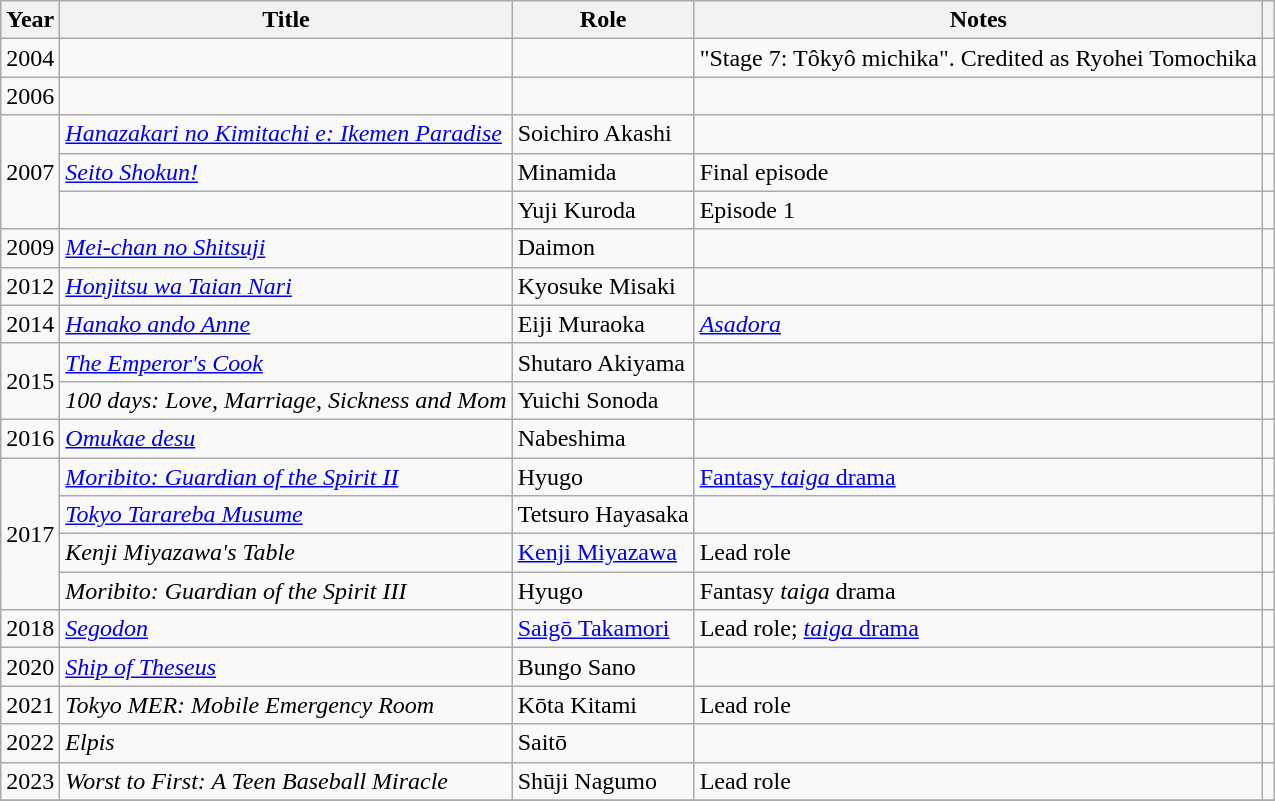<table class="wikitable sortable">
<tr>
<th>Year</th>
<th>Title</th>
<th>Role</th>
<th class="unsortable">Notes</th>
<th class="unsortable"></th>
</tr>
<tr>
<td>2004</td>
<td><em></em></td>
<td></td>
<td>"Stage 7: Tôkyô michika". Credited as Ryohei Tomochika</td>
<td></td>
</tr>
<tr>
<td>2006</td>
<td><em> </em></td>
<td></td>
<td></td>
<td></td>
</tr>
<tr>
<td rowspan="3">2007</td>
<td><em><a href='#'>Hanazakari no Kimitachi e: Ikemen Paradise</a></em></td>
<td>Soichiro Akashi</td>
<td></td>
<td></td>
</tr>
<tr>
<td><em><a href='#'>Seito Shokun!</a></em></td>
<td>Minamida</td>
<td>Final episode</td>
<td></td>
</tr>
<tr>
<td><em></em></td>
<td>Yuji Kuroda</td>
<td>Episode 1</td>
<td></td>
</tr>
<tr>
<td>2009</td>
<td><em><a href='#'>Mei-chan no Shitsuji</a></em></td>
<td>Daimon</td>
<td></td>
<td></td>
</tr>
<tr>
<td>2012</td>
<td><em><a href='#'>Honjitsu wa Taian Nari</a></em></td>
<td>Kyosuke Misaki</td>
<td></td>
<td></td>
</tr>
<tr>
<td>2014</td>
<td><em><a href='#'>Hanako ando Anne</a></em></td>
<td>Eiji Muraoka</td>
<td><em><a href='#'>Asadora</a></em></td>
<td></td>
</tr>
<tr>
<td rowspan="2">2015</td>
<td><em><a href='#'>The Emperor's Cook</a></em></td>
<td>Shutaro Akiyama</td>
<td></td>
<td></td>
</tr>
<tr>
<td><em>100 days: Love, Marriage, Sickness and Mom</em></td>
<td>Yuichi Sonoda</td>
<td></td>
<td></td>
</tr>
<tr>
<td>2016</td>
<td><em><a href='#'>Omukae desu</a></em></td>
<td>Nabeshima</td>
<td></td>
<td></td>
</tr>
<tr>
<td rowspan="4">2017</td>
<td><em><a href='#'>Moribito: Guardian of the Spirit II</a></em></td>
<td>Hyugo</td>
<td><a href='#'>Fantasy <em>taiga</em> drama</a></td>
<td></td>
</tr>
<tr>
<td><em><a href='#'>Tokyo Tarareba Musume</a></em></td>
<td>Tetsuro Hayasaka</td>
<td></td>
<td></td>
</tr>
<tr>
<td><em>Kenji Miyazawa's Table</em></td>
<td><a href='#'>Kenji Miyazawa</a></td>
<td>Lead role</td>
<td></td>
</tr>
<tr>
<td><em>Moribito: Guardian of the Spirit III</em></td>
<td>Hyugo</td>
<td>Fantasy <em>taiga</em> drama</td>
<td></td>
</tr>
<tr>
<td rowspan="1">2018</td>
<td><em><a href='#'>Segodon</a></em></td>
<td><a href='#'>Saigō Takamori</a></td>
<td>Lead role; <a href='#'><em>taiga</em> drama</a></td>
<td></td>
</tr>
<tr>
<td>2020</td>
<td><em><a href='#'>Ship of Theseus</a></em></td>
<td>Bungo Sano</td>
<td></td>
<td></td>
</tr>
<tr>
<td>2021</td>
<td><em>Tokyo MER: Mobile Emergency Room</em></td>
<td>Kōta Kitami</td>
<td>Lead role</td>
<td></td>
</tr>
<tr>
<td>2022</td>
<td><em>Elpis</em></td>
<td>Saitō</td>
<td></td>
<td></td>
</tr>
<tr>
<td>2023</td>
<td><em>Worst to First: A Teen Baseball Miracle</em></td>
<td>Shūji Nagumo</td>
<td>Lead role</td>
<td></td>
</tr>
<tr>
</tr>
</table>
